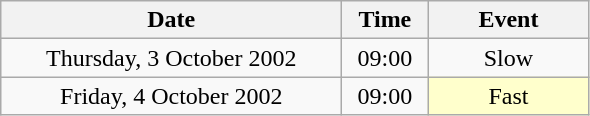<table class = "wikitable" style="text-align:center;">
<tr>
<th width=220>Date</th>
<th width=50>Time</th>
<th width=100>Event</th>
</tr>
<tr>
<td>Thursday, 3 October 2002</td>
<td>09:00</td>
<td>Slow</td>
</tr>
<tr>
<td>Friday, 4 October 2002</td>
<td>09:00</td>
<td bgcolor=ffffcc>Fast</td>
</tr>
</table>
